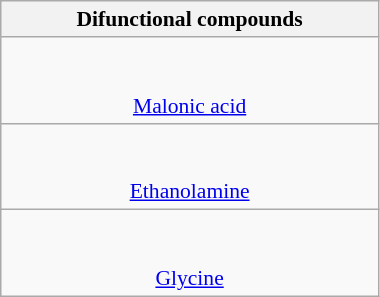<table class="wikitable floatright" id="cxmwHg" style="text-align:center; font-size:90%" width="20%">
<tr>
<th>Difunctional compounds</th>
</tr>
<tr>
<td><br><br><a href='#'>Malonic acid</a></td>
</tr>
<tr>
<td><br><br><a href='#'>Ethanolamine</a></td>
</tr>
<tr>
<td><br><br><a href='#'>Glycine</a></td>
</tr>
</table>
